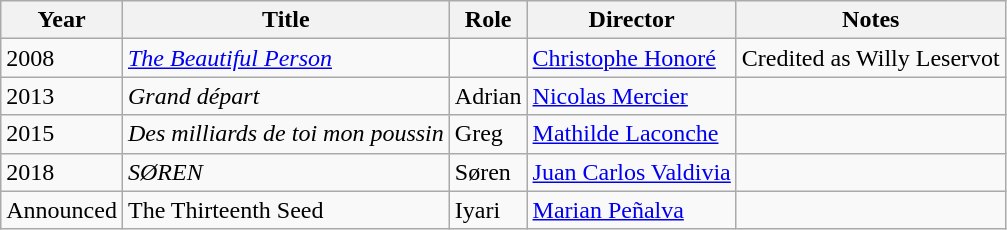<table class="wikitable sortable">
<tr>
<th>Year</th>
<th>Title</th>
<th>Role</th>
<th>Director</th>
<th class="unsortable">Notes</th>
</tr>
<tr>
<td>2008</td>
<td><em><a href='#'>The Beautiful Person</a></em></td>
<td></td>
<td><a href='#'>Christophe Honoré</a></td>
<td>Credited as Willy Leservot</td>
</tr>
<tr>
<td>2013</td>
<td><em>Grand départ</em></td>
<td>Adrian</td>
<td><a href='#'>Nicolas Mercier</a></td>
<td></td>
</tr>
<tr>
<td>2015</td>
<td><em>Des milliards de toi mon poussin</em></td>
<td>Greg</td>
<td><a href='#'>Mathilde Laconche</a></td>
<td></td>
</tr>
<tr>
<td>2018</td>
<td><em>SØREN</em></td>
<td>Søren</td>
<td><a href='#'>Juan Carlos Valdivia</a></td>
<td></td>
</tr>
<tr>
<td>Announced</td>
<td>The Thirteenth Seed</td>
<td>Iyari</td>
<td><a href='#'>Marian Peñalva</a></td>
<td></td>
</tr>
</table>
